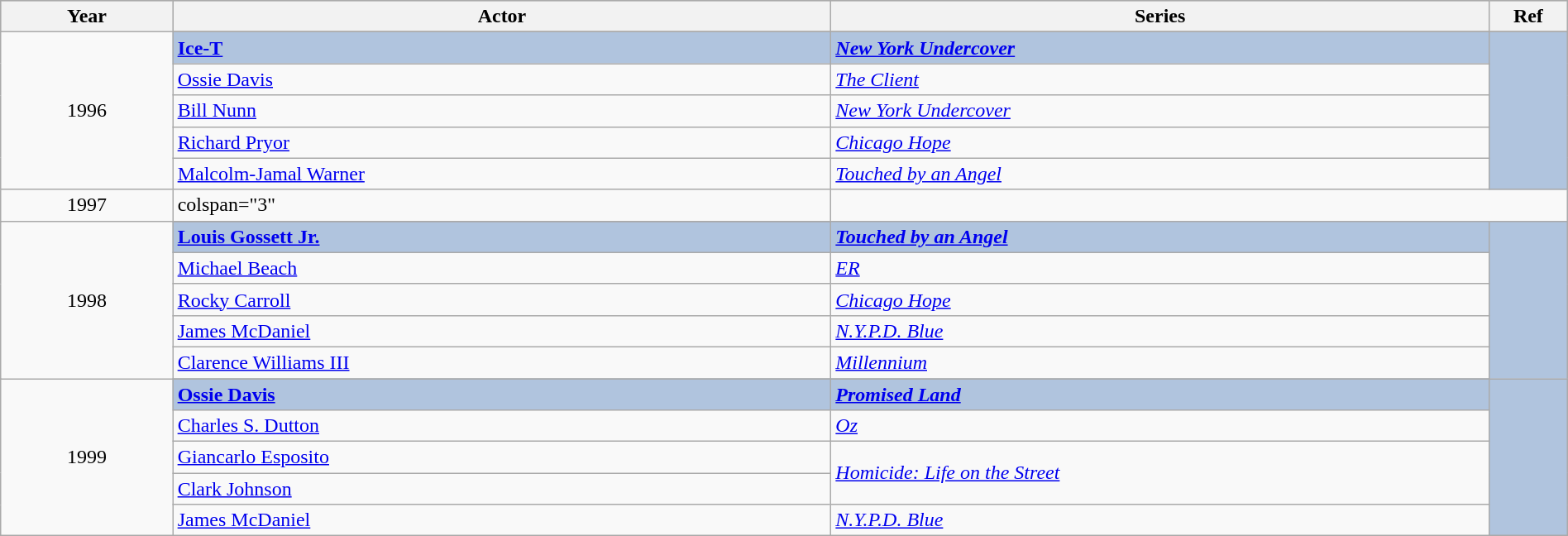<table class="wikitable" style="width:100%;">
<tr style="background:#bebebe;">
<th style="width:11%;">Year</th>
<th style="width:42%;">Actor</th>
<th style="width:42%;">Series</th>
<th style="width:5%;">Ref</th>
</tr>
<tr>
<td rowspan="6" align="center">1996</td>
</tr>
<tr style="background:#B0C4DE">
<td><strong><a href='#'>Ice-T</a></strong></td>
<td><strong><em><a href='#'>New York Undercover</a></em></strong></td>
<td rowspan="5" align="center"></td>
</tr>
<tr>
<td><a href='#'>Ossie Davis</a></td>
<td><em><a href='#'>The Client</a></em></td>
</tr>
<tr>
<td><a href='#'>Bill Nunn</a></td>
<td><em><a href='#'>New York Undercover</a></em></td>
</tr>
<tr>
<td><a href='#'>Richard Pryor</a></td>
<td><em><a href='#'>Chicago Hope</a></em></td>
</tr>
<tr>
<td><a href='#'>Malcolm-Jamal Warner</a></td>
<td><em><a href='#'>Touched by an Angel</a></em></td>
</tr>
<tr>
<td align="center">1997</td>
<td>colspan="3" </td>
</tr>
<tr>
<td rowspan="6" align="center">1998</td>
</tr>
<tr style="background:#B0C4DE">
<td><strong><a href='#'>Louis Gossett Jr.</a></strong></td>
<td><strong><em><a href='#'>Touched by an Angel</a></em></strong></td>
<td rowspan="6" align="center"></td>
</tr>
<tr>
<td><a href='#'>Michael Beach</a></td>
<td><em><a href='#'>ER</a></em></td>
</tr>
<tr>
<td><a href='#'>Rocky Carroll</a></td>
<td><em><a href='#'>Chicago Hope</a></em></td>
</tr>
<tr>
<td><a href='#'>James McDaniel</a></td>
<td><em><a href='#'>N.Y.P.D. Blue</a></em></td>
</tr>
<tr>
<td><a href='#'>Clarence Williams III</a></td>
<td><em><a href='#'>Millennium</a></em></td>
</tr>
<tr>
<td rowspan="6" align="center">1999</td>
</tr>
<tr style="background:#B0C4DE">
<td><strong><a href='#'>Ossie Davis</a></strong></td>
<td><strong><em><a href='#'>Promised Land</a></em></strong></td>
<td rowspan="6" align="center"></td>
</tr>
<tr>
<td><a href='#'>Charles S. Dutton</a></td>
<td><em><a href='#'>Oz</a></em></td>
</tr>
<tr>
<td><a href='#'>Giancarlo Esposito</a></td>
<td rowspan="2"><em><a href='#'>Homicide: Life on the Street</a></em></td>
</tr>
<tr>
<td><a href='#'>Clark Johnson</a></td>
</tr>
<tr>
<td><a href='#'>James McDaniel</a></td>
<td><em><a href='#'>N.Y.P.D. Blue</a></em></td>
</tr>
</table>
